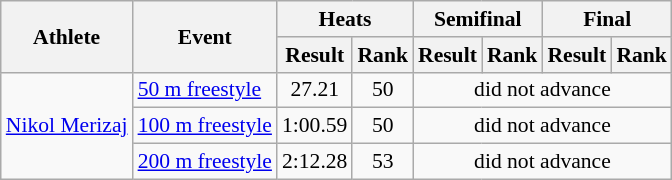<table class="wikitable" border="1" style="font-size:90%; text-align:center">
<tr>
<th rowspan="2">Athlete</th>
<th rowspan="2">Event</th>
<th colspan="2">Heats</th>
<th colspan="2">Semifinal</th>
<th colspan="2">Final</th>
</tr>
<tr>
<th>Result</th>
<th>Rank</th>
<th>Result</th>
<th>Rank</th>
<th>Result</th>
<th>Rank</th>
</tr>
<tr>
<td rowspan="3" align="left"><a href='#'>Nikol Merizaj</a></td>
<td align="left"><a href='#'>50 m freestyle</a></td>
<td>27.21</td>
<td>50</td>
<td colspan=4>did not advance</td>
</tr>
<tr>
<td align="left"><a href='#'>100 m freestyle</a></td>
<td>1:00.59</td>
<td>50</td>
<td colspan=4>did not advance</td>
</tr>
<tr>
<td align="left"><a href='#'>200 m freestyle</a></td>
<td>2:12.28</td>
<td>53</td>
<td colspan=4>did not advance</td>
</tr>
</table>
